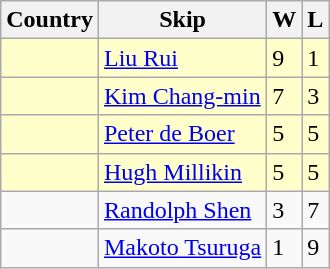<table class="wikitable">
<tr align=center>
<th>Country</th>
<th>Skip</th>
<th>W</th>
<th>L</th>
</tr>
<tr bgcolor=#ffffcc>
<td></td>
<td><a href='#'>Liu Rui</a></td>
<td>9</td>
<td>1</td>
</tr>
<tr bgcolor=#ffffcc>
<td></td>
<td><a href='#'>Kim Chang-min</a></td>
<td>7</td>
<td>3</td>
</tr>
<tr bgcolor=#ffffcc>
<td></td>
<td><a href='#'>Peter de Boer</a></td>
<td>5</td>
<td>5</td>
</tr>
<tr bgcolor=#ffffcc>
<td></td>
<td><a href='#'>Hugh Millikin</a></td>
<td>5</td>
<td>5</td>
</tr>
<tr>
<td></td>
<td><a href='#'>Randolph Shen</a></td>
<td>3</td>
<td>7</td>
</tr>
<tr>
<td></td>
<td><a href='#'>Makoto Tsuruga</a></td>
<td>1</td>
<td>9</td>
</tr>
</table>
